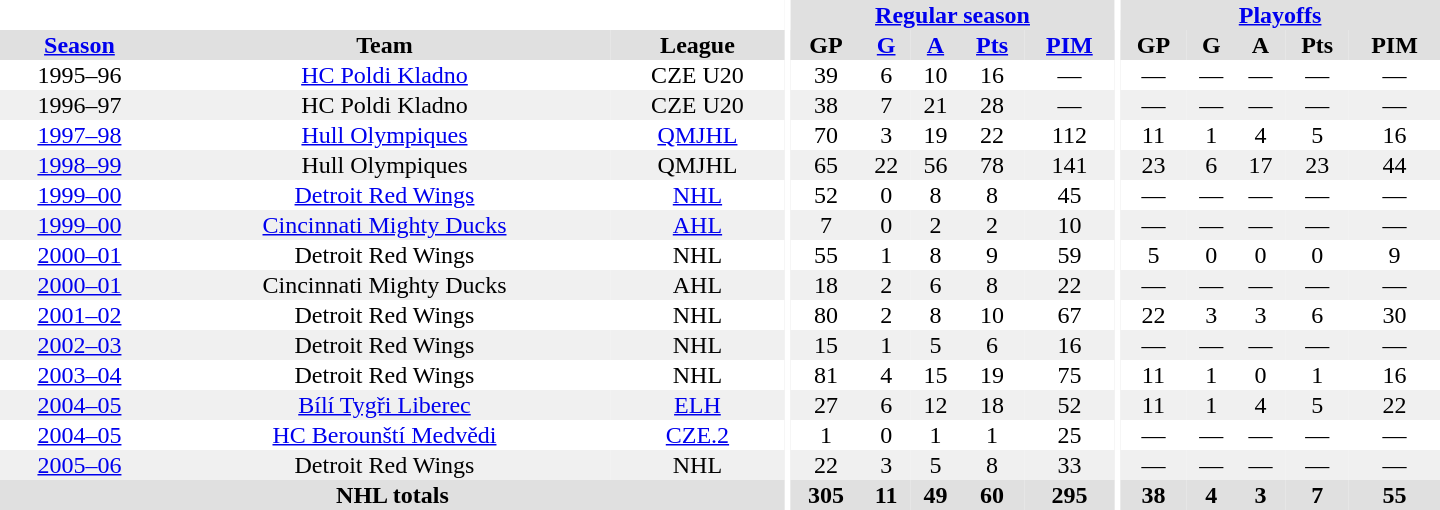<table border="0" cellpadding="1" cellspacing="0" style="text-align:center; width:60em">
<tr bgcolor="#e0e0e0">
<th colspan="3" bgcolor="#ffffff"></th>
<th rowspan="100" bgcolor="#ffffff"></th>
<th colspan="5"><a href='#'>Regular season</a></th>
<th rowspan="100" bgcolor="#ffffff"></th>
<th colspan="5"><a href='#'>Playoffs</a></th>
</tr>
<tr bgcolor="#e0e0e0">
<th><a href='#'>Season</a></th>
<th>Team</th>
<th>League</th>
<th>GP</th>
<th><a href='#'>G</a></th>
<th><a href='#'>A</a></th>
<th><a href='#'>Pts</a></th>
<th><a href='#'>PIM</a></th>
<th>GP</th>
<th>G</th>
<th>A</th>
<th>Pts</th>
<th>PIM</th>
</tr>
<tr>
<td>1995–96</td>
<td><a href='#'>HC Poldi Kladno</a></td>
<td>CZE U20</td>
<td>39</td>
<td>6</td>
<td>10</td>
<td>16</td>
<td>—</td>
<td>—</td>
<td>—</td>
<td>—</td>
<td>—</td>
<td>—</td>
</tr>
<tr bgcolor="#f0f0f0">
<td>1996–97</td>
<td>HC Poldi Kladno</td>
<td>CZE U20</td>
<td>38</td>
<td>7</td>
<td>21</td>
<td>28</td>
<td>—</td>
<td>—</td>
<td>—</td>
<td>—</td>
<td>—</td>
<td>—</td>
</tr>
<tr>
<td><a href='#'>1997–98</a></td>
<td><a href='#'>Hull Olympiques</a></td>
<td><a href='#'>QMJHL</a></td>
<td>70</td>
<td>3</td>
<td>19</td>
<td>22</td>
<td>112</td>
<td>11</td>
<td>1</td>
<td>4</td>
<td>5</td>
<td>16</td>
</tr>
<tr bgcolor="#f0f0f0">
<td><a href='#'>1998–99</a></td>
<td>Hull Olympiques</td>
<td>QMJHL</td>
<td>65</td>
<td>22</td>
<td>56</td>
<td>78</td>
<td>141</td>
<td>23</td>
<td>6</td>
<td>17</td>
<td>23</td>
<td>44</td>
</tr>
<tr>
<td><a href='#'>1999–00</a></td>
<td><a href='#'>Detroit Red Wings</a></td>
<td><a href='#'>NHL</a></td>
<td>52</td>
<td>0</td>
<td>8</td>
<td>8</td>
<td>45</td>
<td>—</td>
<td>—</td>
<td>—</td>
<td>—</td>
<td>—</td>
</tr>
<tr bgcolor="#f0f0f0">
<td><a href='#'>1999–00</a></td>
<td><a href='#'>Cincinnati Mighty Ducks</a></td>
<td><a href='#'>AHL</a></td>
<td>7</td>
<td>0</td>
<td>2</td>
<td>2</td>
<td>10</td>
<td>—</td>
<td>—</td>
<td>—</td>
<td>—</td>
<td>—</td>
</tr>
<tr>
<td><a href='#'>2000–01</a></td>
<td>Detroit Red Wings</td>
<td>NHL</td>
<td>55</td>
<td>1</td>
<td>8</td>
<td>9</td>
<td>59</td>
<td>5</td>
<td>0</td>
<td>0</td>
<td>0</td>
<td>9</td>
</tr>
<tr bgcolor="#f0f0f0">
<td><a href='#'>2000–01</a></td>
<td>Cincinnati Mighty Ducks</td>
<td>AHL</td>
<td>18</td>
<td>2</td>
<td>6</td>
<td>8</td>
<td>22</td>
<td>—</td>
<td>—</td>
<td>—</td>
<td>—</td>
<td>—</td>
</tr>
<tr>
<td><a href='#'>2001–02</a></td>
<td>Detroit Red Wings</td>
<td>NHL</td>
<td>80</td>
<td>2</td>
<td>8</td>
<td>10</td>
<td>67</td>
<td>22</td>
<td>3</td>
<td>3</td>
<td>6</td>
<td>30</td>
</tr>
<tr bgcolor="#f0f0f0">
<td><a href='#'>2002–03</a></td>
<td>Detroit Red Wings</td>
<td>NHL</td>
<td>15</td>
<td>1</td>
<td>5</td>
<td>6</td>
<td>16</td>
<td>—</td>
<td>—</td>
<td>—</td>
<td>—</td>
<td>—</td>
</tr>
<tr>
<td><a href='#'>2003–04</a></td>
<td>Detroit Red Wings</td>
<td>NHL</td>
<td>81</td>
<td>4</td>
<td>15</td>
<td>19</td>
<td>75</td>
<td>11</td>
<td>1</td>
<td>0</td>
<td>1</td>
<td>16</td>
</tr>
<tr bgcolor="#f0f0f0">
<td><a href='#'>2004–05</a></td>
<td><a href='#'>Bílí Tygři Liberec</a></td>
<td><a href='#'>ELH</a></td>
<td>27</td>
<td>6</td>
<td>12</td>
<td>18</td>
<td>52</td>
<td>11</td>
<td>1</td>
<td>4</td>
<td>5</td>
<td>22</td>
</tr>
<tr>
<td><a href='#'>2004–05</a></td>
<td><a href='#'>HC Berounští Medvědi</a></td>
<td><a href='#'>CZE.2</a></td>
<td>1</td>
<td>0</td>
<td>1</td>
<td>1</td>
<td>25</td>
<td>—</td>
<td>—</td>
<td>—</td>
<td>—</td>
<td>—</td>
</tr>
<tr bgcolor="#f0f0f0">
<td><a href='#'>2005–06</a></td>
<td>Detroit Red Wings</td>
<td>NHL</td>
<td>22</td>
<td>3</td>
<td>5</td>
<td>8</td>
<td>33</td>
<td>—</td>
<td>—</td>
<td>—</td>
<td>—</td>
<td>—</td>
</tr>
<tr bgcolor="#e0e0e0">
<th colspan="3">NHL totals</th>
<th>305</th>
<th>11</th>
<th>49</th>
<th>60</th>
<th>295</th>
<th>38</th>
<th>4</th>
<th>3</th>
<th>7</th>
<th>55</th>
</tr>
</table>
